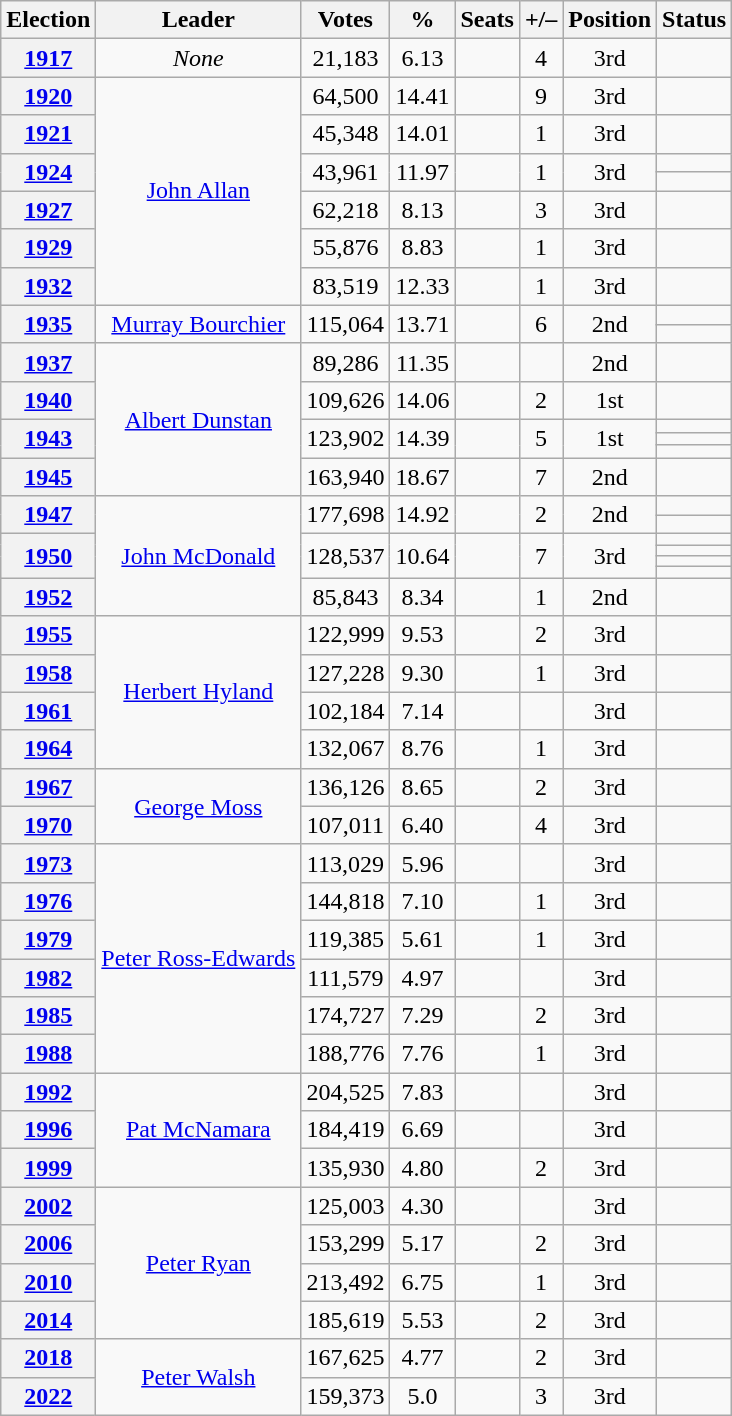<table class=wikitable style="text-align: center;">
<tr>
<th>Election</th>
<th>Leader</th>
<th>Votes</th>
<th>%</th>
<th>Seats</th>
<th>+/–</th>
<th>Position</th>
<th>Status</th>
</tr>
<tr>
<th><a href='#'>1917</a></th>
<td><em>None</em></td>
<td>21,183</td>
<td>6.13</td>
<td></td>
<td> 4</td>
<td> 3rd</td>
<td></td>
</tr>
<tr>
<th><a href='#'>1920</a></th>
<td rowspan=7><a href='#'>John Allan</a></td>
<td>64,500</td>
<td>14.41</td>
<td></td>
<td> 9</td>
<td> 3rd</td>
<td></td>
</tr>
<tr>
<th><a href='#'>1921</a></th>
<td>45,348</td>
<td>14.01</td>
<td></td>
<td> 1</td>
<td> 3rd</td>
<td></td>
</tr>
<tr>
<th rowspan=2><a href='#'>1924</a></th>
<td rowspan=2>43,961</td>
<td rowspan=2>11.97</td>
<td rowspan=2></td>
<td rowspan=2> 1</td>
<td rowspan=2> 3rd</td>
<td></td>
</tr>
<tr>
<td></td>
</tr>
<tr>
<th><a href='#'>1927</a></th>
<td>62,218</td>
<td>8.13</td>
<td></td>
<td> 3</td>
<td> 3rd</td>
<td></td>
</tr>
<tr>
<th><a href='#'>1929</a></th>
<td>55,876</td>
<td>8.83</td>
<td></td>
<td> 1</td>
<td> 3rd</td>
<td></td>
</tr>
<tr>
<th><a href='#'>1932</a></th>
<td>83,519</td>
<td>12.33</td>
<td></td>
<td> 1</td>
<td> 3rd</td>
<td></td>
</tr>
<tr>
<th rowspan=2><a href='#'>1935</a></th>
<td rowspan=2><a href='#'>Murray Bourchier</a></td>
<td rowspan=2>115,064</td>
<td rowspan=2>13.71</td>
<td rowspan=2></td>
<td rowspan=2> 6</td>
<td rowspan=2> 2nd</td>
<td></td>
</tr>
<tr>
<td></td>
</tr>
<tr>
<th><a href='#'>1937</a></th>
<td rowspan=6><a href='#'>Albert Dunstan</a></td>
<td>89,286</td>
<td>11.35</td>
<td></td>
<td></td>
<td> 2nd</td>
<td></td>
</tr>
<tr>
<th><a href='#'>1940</a></th>
<td>109,626</td>
<td>14.06</td>
<td></td>
<td> 2</td>
<td> 1st</td>
<td></td>
</tr>
<tr>
<th rowspan=3><a href='#'>1943</a></th>
<td rowspan=3>123,902</td>
<td rowspan=3>14.39</td>
<td rowspan=3></td>
<td rowspan=3> 5</td>
<td rowspan=3> 1st</td>
<td></td>
</tr>
<tr>
<td></td>
</tr>
<tr>
<td></td>
</tr>
<tr>
<th><a href='#'>1945</a></th>
<td>163,940</td>
<td>18.67</td>
<td></td>
<td> 7</td>
<td> 2nd</td>
<td></td>
</tr>
<tr>
<th rowspan=2><a href='#'>1947</a></th>
<td rowspan=7><a href='#'>John McDonald</a></td>
<td rowspan=2>177,698</td>
<td rowspan=2>14.92</td>
<td rowspan=2></td>
<td rowspan=2> 2</td>
<td rowspan=2> 2nd</td>
<td></td>
</tr>
<tr>
<td></td>
</tr>
<tr>
<th rowspan=4><a href='#'>1950</a></th>
<td rowspan=4>128,537</td>
<td rowspan=4>10.64</td>
<td rowspan=4></td>
<td rowspan=4> 7</td>
<td rowspan=4> 3rd</td>
<td></td>
</tr>
<tr>
<td></td>
</tr>
<tr>
<td></td>
</tr>
<tr>
<td></td>
</tr>
<tr>
<th><a href='#'>1952</a></th>
<td>85,843</td>
<td>8.34</td>
<td></td>
<td> 1</td>
<td> 2nd</td>
<td></td>
</tr>
<tr>
<th><a href='#'>1955</a></th>
<td rowspan=4><a href='#'>Herbert Hyland</a></td>
<td>122,999</td>
<td>9.53</td>
<td></td>
<td> 2</td>
<td> 3rd</td>
<td></td>
</tr>
<tr>
<th><a href='#'>1958</a></th>
<td>127,228</td>
<td>9.30</td>
<td></td>
<td> 1</td>
<td> 3rd</td>
<td></td>
</tr>
<tr>
<th><a href='#'>1961</a></th>
<td>102,184</td>
<td>7.14</td>
<td></td>
<td></td>
<td> 3rd</td>
<td></td>
</tr>
<tr>
<th><a href='#'>1964</a></th>
<td>132,067</td>
<td>8.76</td>
<td></td>
<td> 1</td>
<td> 3rd</td>
<td></td>
</tr>
<tr>
<th><a href='#'>1967</a></th>
<td rowspan=2><a href='#'>George Moss</a></td>
<td>136,126</td>
<td>8.65</td>
<td></td>
<td> 2</td>
<td> 3rd</td>
<td></td>
</tr>
<tr>
<th><a href='#'>1970</a></th>
<td>107,011</td>
<td>6.40</td>
<td></td>
<td> 4</td>
<td> 3rd</td>
<td></td>
</tr>
<tr>
<th><a href='#'>1973</a></th>
<td rowspan=6><a href='#'>Peter Ross-Edwards</a></td>
<td>113,029</td>
<td>5.96</td>
<td></td>
<td></td>
<td> 3rd</td>
<td></td>
</tr>
<tr>
<th><a href='#'>1976</a></th>
<td>144,818</td>
<td>7.10</td>
<td></td>
<td> 1</td>
<td> 3rd</td>
<td></td>
</tr>
<tr>
<th><a href='#'>1979</a></th>
<td>119,385</td>
<td>5.61</td>
<td></td>
<td> 1</td>
<td> 3rd</td>
<td></td>
</tr>
<tr>
<th><a href='#'>1982</a></th>
<td>111,579</td>
<td>4.97</td>
<td></td>
<td></td>
<td> 3rd</td>
<td></td>
</tr>
<tr>
<th><a href='#'>1985</a></th>
<td>174,727</td>
<td>7.29</td>
<td></td>
<td> 2</td>
<td> 3rd</td>
<td></td>
</tr>
<tr>
<th><a href='#'>1988</a></th>
<td>188,776</td>
<td>7.76</td>
<td></td>
<td> 1</td>
<td> 3rd</td>
<td></td>
</tr>
<tr>
<th><a href='#'>1992</a></th>
<td rowspan=3><a href='#'>Pat McNamara</a></td>
<td>204,525</td>
<td>7.83</td>
<td></td>
<td></td>
<td> 3rd</td>
<td></td>
</tr>
<tr>
<th><a href='#'>1996</a></th>
<td>184,419</td>
<td>6.69</td>
<td></td>
<td></td>
<td> 3rd</td>
<td></td>
</tr>
<tr>
<th><a href='#'>1999</a></th>
<td>135,930</td>
<td>4.80</td>
<td></td>
<td> 2</td>
<td> 3rd</td>
<td></td>
</tr>
<tr>
<th><a href='#'>2002</a></th>
<td rowspan=4><a href='#'>Peter Ryan</a></td>
<td>125,003</td>
<td>4.30</td>
<td></td>
<td></td>
<td> 3rd</td>
<td></td>
</tr>
<tr>
<th><a href='#'>2006</a></th>
<td>153,299</td>
<td>5.17</td>
<td></td>
<td> 2</td>
<td> 3rd</td>
<td></td>
</tr>
<tr>
<th><a href='#'>2010</a></th>
<td>213,492</td>
<td>6.75</td>
<td></td>
<td> 1</td>
<td> 3rd</td>
<td></td>
</tr>
<tr>
<th><a href='#'>2014</a></th>
<td>185,619</td>
<td>5.53</td>
<td></td>
<td> 2</td>
<td> 3rd</td>
<td></td>
</tr>
<tr>
<th><a href='#'>2018</a></th>
<td rowspan=2><a href='#'>Peter Walsh</a></td>
<td>167,625</td>
<td>4.77</td>
<td></td>
<td> 2</td>
<td> 3rd</td>
<td></td>
</tr>
<tr>
<th><a href='#'>2022</a></th>
<td>159,373</td>
<td>5.0</td>
<td></td>
<td> 3</td>
<td> 3rd</td>
<td></td>
</tr>
</table>
